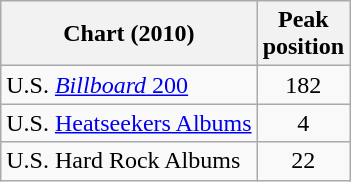<table class="wikitable">
<tr>
<th>Chart (2010)</th>
<th>Peak<br>position</th>
</tr>
<tr>
<td>U.S. <a href='#'><em>Billboard</em> 200</a></td>
<td align="center">182</td>
</tr>
<tr>
<td>U.S. <a href='#'>Heatseekers Albums</a></td>
<td align="center">4</td>
</tr>
<tr>
<td>U.S. Hard Rock Albums</td>
<td align="center">22</td>
</tr>
</table>
